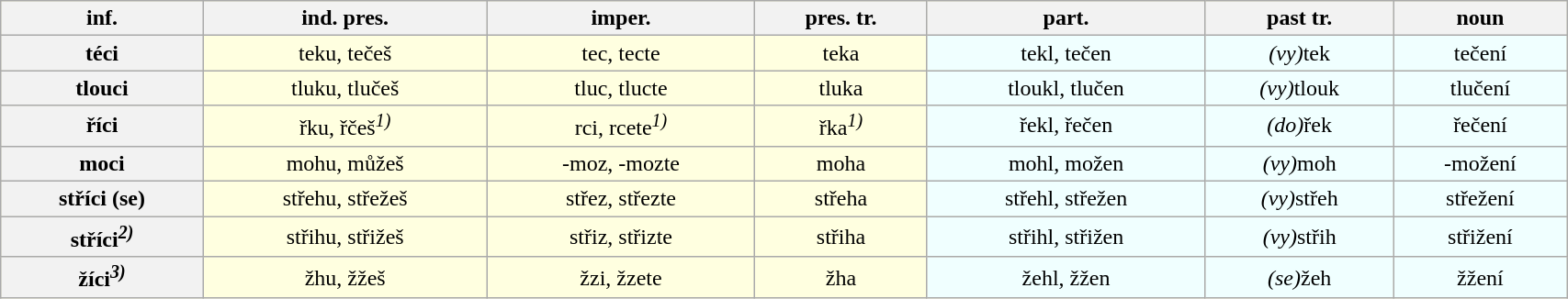<table class="wikitable" border="1" width=90% style="text-align:center; background:lightyellow">
<tr>
<th>inf.</th>
<th>ind. pres.</th>
<th>imper.</th>
<th>pres. tr.</th>
<th>part.</th>
<th>past tr.</th>
<th>noun</th>
</tr>
<tr>
<th>téci</th>
<td>teku, tečeš</td>
<td>tec, tecte</td>
<td>teka</td>
<td style="background:azure">tekl, tečen</td>
<td style="background:azure"><em>(vy)</em>tek</td>
<td style="background:azure">tečení</td>
</tr>
<tr>
<th>tlouci</th>
<td>tluku, tlučeš</td>
<td>tluc, tlucte</td>
<td>tluka</td>
<td style="background:azure">tloukl, tlučen</td>
<td style="background:azure"><em>(vy)</em>tlouk</td>
<td style="background:azure">tlučení</td>
</tr>
<tr>
<th>říci</th>
<td>řku, řčeš<sup><em>1)</em></sup></td>
<td>rci, rcete<sup><em>1)</em></sup></td>
<td>řka<sup><em>1)</em></sup></td>
<td style="background:azure">řekl, řečen</td>
<td style="background:azure"><em>(do)</em>řek</td>
<td style="background:azure">řečení</td>
</tr>
<tr>
<th>moci</th>
<td>mohu, můžeš</td>
<td>-moz, -mozte</td>
<td>moha</td>
<td style="background:azure">mohl, možen</td>
<td style="background:azure"><em>(vy)</em>moh</td>
<td style="background:azure">-možení</td>
</tr>
<tr>
<th>stříci (se)</th>
<td>střehu, střežeš</td>
<td>střez, střezte</td>
<td>střeha</td>
<td style="background:azure">střehl, střežen</td>
<td style="background:azure"><em>(vy)</em>střeh</td>
<td style="background:azure">střežení</td>
</tr>
<tr>
<th>stříci<sup><em>2)</em></sup></th>
<td>střihu, střižeš</td>
<td>střiz, střizte</td>
<td>střiha</td>
<td style="background:azure">střihl, střižen</td>
<td style="background:azure"><em>(vy)</em>střih</td>
<td style="background:azure">střižení</td>
</tr>
<tr>
<th>žíci<sup><em>3)</em></sup></th>
<td>žhu, žžeš</td>
<td>žzi, žzete</td>
<td>žha</td>
<td style="background:azure">žehl, žžen</td>
<td style="background:azure"><em>(se)</em>žeh</td>
<td style="background:azure">žžení</td>
</tr>
</table>
